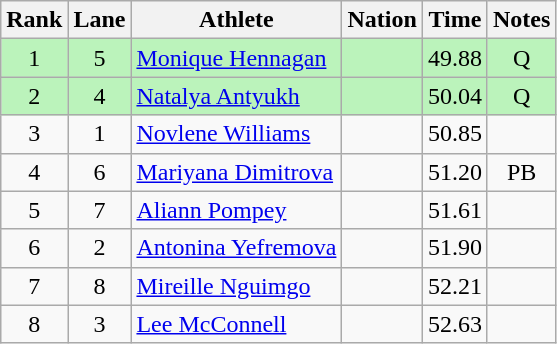<table class="wikitable sortable" style="text-align:center">
<tr>
<th>Rank</th>
<th>Lane</th>
<th>Athlete</th>
<th>Nation</th>
<th>Time</th>
<th>Notes</th>
</tr>
<tr bgcolor=bbf3bb>
<td>1</td>
<td>5</td>
<td align=left><a href='#'>Monique Hennagan</a></td>
<td align=left></td>
<td>49.88</td>
<td>Q</td>
</tr>
<tr bgcolor=bbf3bb>
<td>2</td>
<td>4</td>
<td align=left><a href='#'>Natalya Antyukh</a></td>
<td align=left></td>
<td>50.04</td>
<td>Q</td>
</tr>
<tr>
<td>3</td>
<td>1</td>
<td align=left><a href='#'>Novlene Williams</a></td>
<td align=left></td>
<td>50.85</td>
<td></td>
</tr>
<tr>
<td>4</td>
<td>6</td>
<td align=left><a href='#'>Mariyana Dimitrova</a></td>
<td align=left></td>
<td>51.20</td>
<td>PB</td>
</tr>
<tr>
<td>5</td>
<td>7</td>
<td align=left><a href='#'>Aliann Pompey</a></td>
<td align=left></td>
<td>51.61</td>
<td></td>
</tr>
<tr>
<td>6</td>
<td>2</td>
<td align=left><a href='#'>Antonina Yefremova</a></td>
<td align=left></td>
<td>51.90</td>
<td></td>
</tr>
<tr>
<td>7</td>
<td>8</td>
<td align=left><a href='#'>Mireille Nguimgo</a></td>
<td align=left></td>
<td>52.21</td>
<td></td>
</tr>
<tr>
<td>8</td>
<td>3</td>
<td align=left><a href='#'>Lee McConnell</a></td>
<td align=left></td>
<td>52.63</td>
<td></td>
</tr>
</table>
